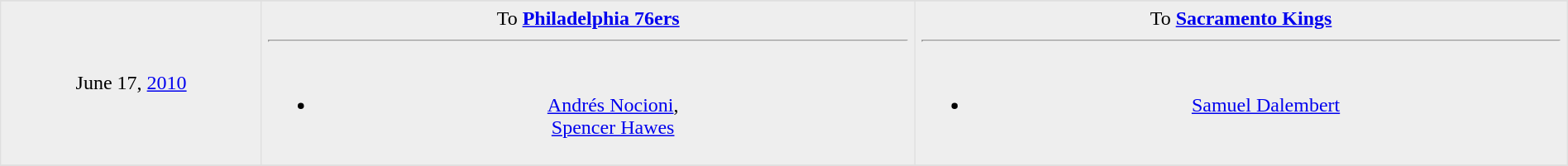<table border=1 style="border-collapse:collapse; text-align: center; width: 100%" bordercolor="#DFDFDF"  cellpadding="5">
<tr>
</tr>
<tr bgcolor="eeeeee">
<td style="width:12%">June 17, <a href='#'>2010</a></td>
<td style="width:30%" valign="top">To <strong><a href='#'>Philadelphia 76ers</a></strong><hr><br><ul><li> <a href='#'>Andrés Nocioni</a>,<br> <a href='#'>Spencer Hawes</a></li></ul></td>
<td style="width:30%" valign="top">To <strong><a href='#'>Sacramento Kings</a></strong><hr><br><ul><li> <a href='#'>Samuel Dalembert</a></li></ul></td>
</tr>
<tr>
</tr>
</table>
